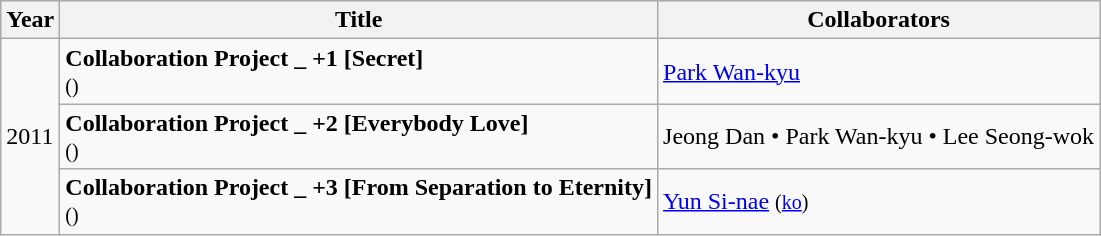<table class="wikitable">
<tr>
<th>Year</th>
<th>Title</th>
<th>Collaborators</th>
</tr>
<tr>
<td rowspan="3">2011</td>
<td><strong>Collaboration Project _ +1 [Secret]</strong><br><small>()</small></td>
<td><a href='#'>Park Wan-kyu</a></td>
</tr>
<tr>
<td><strong>Collaboration Project _ +2 [Everybody Love]</strong><br><small>()</small></td>
<td>Jeong Dan • Park Wan-kyu • Lee Seong-wok</td>
</tr>
<tr>
<td><strong>Collaboration Project _ +3 [From Separation to Eternity]</strong><br><small>()</small></td>
<td><a href='#'>Yun Si-nae</a> <small>(<a href='#'>ko</a>)</small></td>
</tr>
</table>
